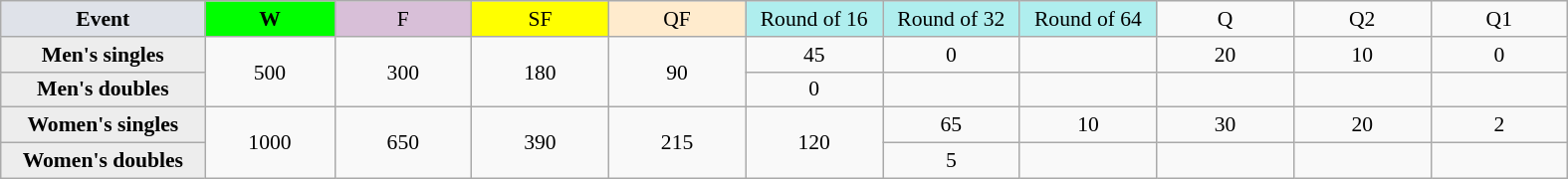<table class=wikitable style=font-size:90%;text-align:center>
<tr>
<td style="width:130px; background:#dfe2e9;"><strong>Event</strong></td>
<td style="width:80px; background:lime;"><strong>W</strong></td>
<td style="width:85px; background:thistle;">F</td>
<td style="width:85px; background:#ff0;">SF</td>
<td style="width:85px; background:#ffebcd;">QF</td>
<td style="width:85px; background:#afeeee;">Round of 16</td>
<td style="width:85px; background:#afeeee;">Round of 32</td>
<td style="width:85px; background:#afeeee;">Round of 64</td>
<td width=85>Q</td>
<td width=85>Q2</td>
<td width=85>Q1</td>
</tr>
<tr>
<th style="background:#ededed;">Men's singles</th>
<td rowspan=2>500</td>
<td rowspan=2>300</td>
<td rowspan=2>180</td>
<td rowspan=2>90</td>
<td>45</td>
<td>0</td>
<td></td>
<td>20</td>
<td>10</td>
<td>0</td>
</tr>
<tr>
<th style="background:#ededed;">Men's doubles</th>
<td>0</td>
<td></td>
<td></td>
<td></td>
<td></td>
</tr>
<tr>
<th style="background:#ededed;">Women's singles</th>
<td rowspan=2>1000</td>
<td rowspan=2>650</td>
<td rowspan=2>390</td>
<td rowspan=2>215</td>
<td rowspan=2>120</td>
<td>65</td>
<td>10</td>
<td>30</td>
<td>20</td>
<td>2</td>
</tr>
<tr>
<th style="background:#ededed;">Women's doubles</th>
<td>5</td>
<td></td>
<td></td>
<td></td>
<td></td>
</tr>
</table>
